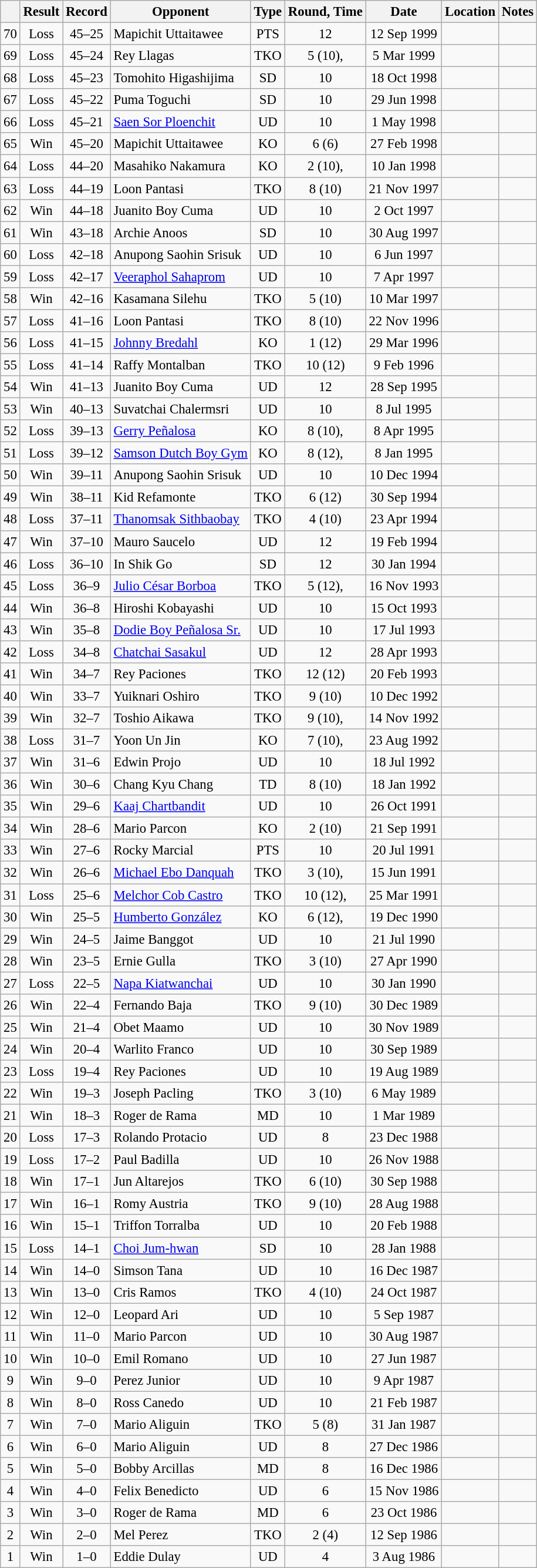<table class="wikitable" style="text-align:center; font-size:95%">
<tr>
<th></th>
<th>Result</th>
<th>Record</th>
<th>Opponent</th>
<th>Type</th>
<th>Round, Time</th>
<th>Date</th>
<th>Location</th>
<th>Notes</th>
</tr>
<tr>
<td>70</td>
<td>Loss</td>
<td>45–25</td>
<td style="text-align:left;">Mapichit Uttaitawee</td>
<td>PTS</td>
<td>12</td>
<td>12 Sep 1999</td>
<td style="text-align:left;"></td>
<td></td>
</tr>
<tr>
<td>69</td>
<td>Loss</td>
<td>45–24</td>
<td style="text-align:left;">Rey Llagas</td>
<td>TKO</td>
<td>5 (10), </td>
<td>5 Mar 1999</td>
<td style="text-align:left;"></td>
<td></td>
</tr>
<tr>
<td>68</td>
<td>Loss</td>
<td>45–23</td>
<td style="text-align:left;">Tomohito Higashijima</td>
<td>SD</td>
<td>10</td>
<td>18 Oct 1998</td>
<td style="text-align:left;"></td>
<td></td>
</tr>
<tr>
<td>67</td>
<td>Loss</td>
<td>45–22</td>
<td style="text-align:left;">Puma Toguchi</td>
<td>SD</td>
<td>10</td>
<td>29 Jun 1998</td>
<td style="text-align:left;"></td>
<td></td>
</tr>
<tr>
<td>66</td>
<td>Loss</td>
<td>45–21</td>
<td style="text-align:left;"><a href='#'>Saen Sor Ploenchit</a></td>
<td>UD</td>
<td>10</td>
<td>1 May 1998</td>
<td style="text-align:left;"></td>
<td></td>
</tr>
<tr>
<td>65</td>
<td>Win</td>
<td>45–20</td>
<td style="text-align:left;">Mapichit Uttaitawee</td>
<td>KO</td>
<td>6 (6)</td>
<td>27 Feb 1998</td>
<td style="text-align:left;"></td>
<td></td>
</tr>
<tr>
<td>64</td>
<td>Loss</td>
<td>44–20</td>
<td style="text-align:left;">Masahiko Nakamura</td>
<td>KO</td>
<td>2 (10), </td>
<td>10 Jan 1998</td>
<td style="text-align:left;"></td>
<td></td>
</tr>
<tr>
<td>63</td>
<td>Loss</td>
<td>44–19</td>
<td style="text-align:left;">Loon Pantasi</td>
<td>TKO</td>
<td>8 (10)</td>
<td>21 Nov 1997</td>
<td style="text-align:left;"></td>
<td></td>
</tr>
<tr>
<td>62</td>
<td>Win</td>
<td>44–18</td>
<td style="text-align:left;">Juanito Boy Cuma</td>
<td>UD</td>
<td>10</td>
<td>2 Oct 1997</td>
<td style="text-align:left;"></td>
<td></td>
</tr>
<tr>
<td>61</td>
<td>Win</td>
<td>43–18</td>
<td style="text-align:left;">Archie Anoos</td>
<td>SD</td>
<td>10</td>
<td>30 Aug 1997</td>
<td style="text-align:left;"></td>
<td></td>
</tr>
<tr>
<td>60</td>
<td>Loss</td>
<td>42–18</td>
<td style="text-align:left;">Anupong Saohin Srisuk</td>
<td>UD</td>
<td>10</td>
<td>6 Jun 1997</td>
<td style="text-align:left;"></td>
<td></td>
</tr>
<tr>
<td>59</td>
<td>Loss</td>
<td>42–17</td>
<td style="text-align:left;"><a href='#'>Veeraphol Sahaprom</a></td>
<td>UD</td>
<td>10</td>
<td>7 Apr 1997</td>
<td style="text-align:left;"></td>
<td></td>
</tr>
<tr>
<td>58</td>
<td>Win</td>
<td>42–16</td>
<td style="text-align:left;">Kasamana Silehu</td>
<td>TKO</td>
<td>5 (10)</td>
<td>10 Mar 1997</td>
<td style="text-align:left;"></td>
<td></td>
</tr>
<tr>
<td>57</td>
<td>Loss</td>
<td>41–16</td>
<td style="text-align:left;">Loon Pantasi</td>
<td>TKO</td>
<td>8 (10)</td>
<td>22 Nov 1996</td>
<td style="text-align:left;"></td>
<td></td>
</tr>
<tr>
<td>56</td>
<td>Loss</td>
<td>41–15</td>
<td style="text-align:left;"><a href='#'>Johnny Bredahl</a></td>
<td>KO</td>
<td>1 (12)</td>
<td>29 Mar 1996</td>
<td style="text-align:left;"></td>
<td style="text-align:left;"></td>
</tr>
<tr>
<td>55</td>
<td>Loss</td>
<td>41–14</td>
<td style="text-align:left;">Raffy Montalban</td>
<td>TKO</td>
<td>10 (12)</td>
<td>9 Feb 1996</td>
<td style="text-align:left;"></td>
<td style="text-align:left;"></td>
</tr>
<tr>
<td>54</td>
<td>Win</td>
<td>41–13</td>
<td style="text-align:left;">Juanito Boy Cuma</td>
<td>UD</td>
<td>12</td>
<td>28 Sep 1995</td>
<td style="text-align:left;"></td>
<td style="text-align:left;"></td>
</tr>
<tr>
<td>53</td>
<td>Win</td>
<td>40–13</td>
<td style="text-align:left;">Suvatchai Chalermsri</td>
<td>UD</td>
<td>10</td>
<td>8 Jul 1995</td>
<td style="text-align:left;"></td>
<td></td>
</tr>
<tr>
<td>52</td>
<td>Loss</td>
<td>39–13</td>
<td style="text-align:left;"><a href='#'>Gerry Peñalosa</a></td>
<td>KO</td>
<td>8 (10), </td>
<td>8 Apr 1995</td>
<td style="text-align:left;"></td>
<td></td>
</tr>
<tr>
<td>51</td>
<td>Loss</td>
<td>39–12</td>
<td style="text-align:left;"><a href='#'>Samson Dutch Boy Gym</a></td>
<td>KO</td>
<td>8 (12), </td>
<td>8 Jan 1995</td>
<td style="text-align:left;"></td>
<td></td>
</tr>
<tr>
<td>50</td>
<td>Win</td>
<td>39–11</td>
<td style="text-align:left;">Anupong Saohin Srisuk</td>
<td>UD</td>
<td>10</td>
<td>10 Dec 1994</td>
<td style="text-align:left;"></td>
<td></td>
</tr>
<tr>
<td>49</td>
<td>Win</td>
<td>38–11</td>
<td style="text-align:left;">Kid Refamonte</td>
<td>TKO</td>
<td>6 (12)</td>
<td>30 Sep 1994</td>
<td style="text-align:left;"></td>
<td style="text-align:left;"></td>
</tr>
<tr>
<td>48</td>
<td>Loss</td>
<td>37–11</td>
<td style="text-align:left;"><a href='#'>Thanomsak Sithbaobay</a></td>
<td>TKO</td>
<td>4 (10)</td>
<td>23 Apr 1994</td>
<td style="text-align:left;"></td>
<td></td>
</tr>
<tr>
<td>47</td>
<td>Win</td>
<td>37–10</td>
<td style="text-align:left;">Mauro Saucelo</td>
<td>UD</td>
<td>12</td>
<td>19 Feb 1994</td>
<td style="text-align:left;"></td>
<td style="text-align:left;"></td>
</tr>
<tr>
<td>46</td>
<td>Loss</td>
<td>36–10</td>
<td style="text-align:left;">In Shik Go</td>
<td>SD</td>
<td>12</td>
<td>30 Jan 1994</td>
<td style="text-align:left;"></td>
<td style="text-align:left;"></td>
</tr>
<tr>
<td>45</td>
<td>Loss</td>
<td>36–9</td>
<td style="text-align:left;"><a href='#'>Julio César Borboa</a></td>
<td>TKO</td>
<td>5 (12), </td>
<td>16 Nov 1993</td>
<td style="text-align:left;"></td>
<td style="text-align:left;"></td>
</tr>
<tr>
<td>44</td>
<td>Win</td>
<td>36–8</td>
<td style="text-align:left;">Hiroshi Kobayashi</td>
<td>UD</td>
<td>10</td>
<td>15 Oct 1993</td>
<td style="text-align:left;"></td>
<td></td>
</tr>
<tr>
<td>43</td>
<td>Win</td>
<td>35–8</td>
<td style="text-align:left;"><a href='#'>Dodie Boy Peñalosa Sr.</a></td>
<td>UD</td>
<td>10</td>
<td>17 Jul 1993</td>
<td style="text-align:left;"></td>
<td></td>
</tr>
<tr>
<td>42</td>
<td>Loss</td>
<td>34–8</td>
<td style="text-align:left;"><a href='#'>Chatchai Sasakul</a></td>
<td>UD</td>
<td>12</td>
<td>28 Apr 1993</td>
<td style="text-align:left;"></td>
<td style="text-align:left;"></td>
</tr>
<tr>
<td>41</td>
<td>Win</td>
<td>34–7</td>
<td style="text-align:left;">Rey Paciones</td>
<td>TKO</td>
<td>12 (12)</td>
<td>20 Feb 1993</td>
<td style="text-align:left;"></td>
<td style="text-align:left;"></td>
</tr>
<tr>
<td>40</td>
<td>Win</td>
<td>33–7</td>
<td style="text-align:left;">Yuiknari Oshiro</td>
<td>TKO</td>
<td>9 (10)</td>
<td>10 Dec 1992</td>
<td style="text-align:left;"></td>
<td></td>
</tr>
<tr>
<td>39</td>
<td>Win</td>
<td>32–7</td>
<td style="text-align:left;">Toshio Aikawa</td>
<td>TKO</td>
<td>9 (10), </td>
<td>14 Nov 1992</td>
<td style="text-align:left;"></td>
<td></td>
</tr>
<tr>
<td>38</td>
<td>Loss</td>
<td>31–7</td>
<td style="text-align:left;">Yoon Un Jin</td>
<td>KO</td>
<td>7 (10), </td>
<td>23 Aug 1992</td>
<td style="text-align:left;"></td>
<td></td>
</tr>
<tr>
<td>37</td>
<td>Win</td>
<td>31–6</td>
<td style="text-align:left;">Edwin Projo</td>
<td>UD</td>
<td>10</td>
<td>18 Jul 1992</td>
<td style="text-align:left;"></td>
<td></td>
</tr>
<tr>
<td>36</td>
<td>Win</td>
<td>30–6</td>
<td style="text-align:left;">Chang Kyu Chang</td>
<td>TD</td>
<td>8 (10)</td>
<td>18 Jan 1992</td>
<td style="text-align:left;"></td>
<td></td>
</tr>
<tr>
<td>35</td>
<td>Win</td>
<td>29–6</td>
<td style="text-align:left;"><a href='#'>Kaaj Chartbandit</a></td>
<td>UD</td>
<td>10</td>
<td>26 Oct 1991</td>
<td style="text-align:left;"></td>
<td></td>
</tr>
<tr>
<td>34</td>
<td>Win</td>
<td>28–6</td>
<td style="text-align:left;">Mario Parcon</td>
<td>KO</td>
<td>2 (10)</td>
<td>21 Sep 1991</td>
<td style="text-align:left;"></td>
<td></td>
</tr>
<tr>
<td>33</td>
<td>Win</td>
<td>27–6</td>
<td style="text-align:left;">Rocky Marcial</td>
<td>PTS</td>
<td>10</td>
<td>20 Jul 1991</td>
<td style="text-align:left;"></td>
<td></td>
</tr>
<tr>
<td>32</td>
<td>Win</td>
<td>26–6</td>
<td style="text-align:left;"><a href='#'>Michael Ebo Danquah</a></td>
<td>TKO</td>
<td>3 (10), </td>
<td>15 Jun 1991</td>
<td style="text-align:left;"></td>
<td></td>
</tr>
<tr>
<td>31</td>
<td>Loss</td>
<td>25–6</td>
<td style="text-align:left;"><a href='#'>Melchor Cob Castro</a></td>
<td>TKO</td>
<td>10 (12), </td>
<td>25 Mar 1991</td>
<td style="text-align:left;"></td>
<td style="text-align:left;"></td>
</tr>
<tr>
<td>30</td>
<td>Win</td>
<td>25–5</td>
<td style="text-align:left;"><a href='#'>Humberto González</a></td>
<td>KO</td>
<td>6 (12), </td>
<td>19 Dec 1990</td>
<td style="text-align:left;"></td>
<td style="text-align:left;"></td>
</tr>
<tr>
<td>29</td>
<td>Win</td>
<td>24–5</td>
<td style="text-align:left;">Jaime Banggot</td>
<td>UD</td>
<td>10</td>
<td>21 Jul 1990</td>
<td style="text-align:left;"></td>
<td></td>
</tr>
<tr>
<td>28</td>
<td>Win</td>
<td>23–5</td>
<td style="text-align:left;">Ernie Gulla</td>
<td>TKO</td>
<td>3 (10)</td>
<td>27 Apr 1990</td>
<td style="text-align:left;"></td>
<td></td>
</tr>
<tr>
<td>27</td>
<td>Loss</td>
<td>22–5</td>
<td style="text-align:left;"><a href='#'>Napa Kiatwanchai</a></td>
<td>UD</td>
<td>10</td>
<td>30 Jan 1990</td>
<td style="text-align:left;"></td>
<td></td>
</tr>
<tr>
<td>26</td>
<td>Win</td>
<td>22–4</td>
<td style="text-align:left;">Fernando Baja</td>
<td>TKO</td>
<td>9 (10)</td>
<td>30 Dec 1989</td>
<td style="text-align:left;"></td>
<td></td>
</tr>
<tr>
<td>25</td>
<td>Win</td>
<td>21–4</td>
<td style="text-align:left;">Obet Maamo</td>
<td>UD</td>
<td>10</td>
<td>30 Nov 1989</td>
<td style="text-align:left;"></td>
<td></td>
</tr>
<tr>
<td>24</td>
<td>Win</td>
<td>20–4</td>
<td style="text-align:left;">Warlito Franco</td>
<td>UD</td>
<td>10</td>
<td>30 Sep 1989</td>
<td style="text-align:left;"></td>
<td></td>
</tr>
<tr>
<td>23</td>
<td>Loss</td>
<td>19–4</td>
<td style="text-align:left;">Rey Paciones</td>
<td>UD</td>
<td>10</td>
<td>19 Aug 1989</td>
<td style="text-align:left;"></td>
<td></td>
</tr>
<tr>
<td>22</td>
<td>Win</td>
<td>19–3</td>
<td style="text-align:left;">Joseph Pacling</td>
<td>TKO</td>
<td>3 (10)</td>
<td>6 May 1989</td>
<td style="text-align:left;"></td>
<td></td>
</tr>
<tr>
<td>21</td>
<td>Win</td>
<td>18–3</td>
<td style="text-align:left;">Roger de Rama</td>
<td>MD</td>
<td>10</td>
<td>1 Mar 1989</td>
<td style="text-align:left;"></td>
<td></td>
</tr>
<tr>
<td>20</td>
<td>Loss</td>
<td>17–3</td>
<td style="text-align:left;">Rolando Protacio</td>
<td>UD</td>
<td>8</td>
<td>23 Dec 1988</td>
<td style="text-align:left;"></td>
<td></td>
</tr>
<tr>
<td>19</td>
<td>Loss</td>
<td>17–2</td>
<td style="text-align:left;">Paul Badilla</td>
<td>UD</td>
<td>10</td>
<td>26 Nov 1988</td>
<td style="text-align:left;"></td>
<td></td>
</tr>
<tr>
<td>18</td>
<td>Win</td>
<td>17–1</td>
<td style="text-align:left;">Jun Altarejos</td>
<td>TKO</td>
<td>6 (10)</td>
<td>30 Sep 1988</td>
<td style="text-align:left;"></td>
<td></td>
</tr>
<tr>
<td>17</td>
<td>Win</td>
<td>16–1</td>
<td style="text-align:left;">Romy Austria</td>
<td>TKO</td>
<td>9 (10)</td>
<td>28 Aug 1988</td>
<td style="text-align:left;"></td>
<td></td>
</tr>
<tr>
<td>16</td>
<td>Win</td>
<td>15–1</td>
<td style="text-align:left;">Triffon Torralba</td>
<td>UD</td>
<td>10</td>
<td>20 Feb 1988</td>
<td style="text-align:left;"></td>
<td></td>
</tr>
<tr>
<td>15</td>
<td>Loss</td>
<td>14–1</td>
<td style="text-align:left;"><a href='#'>Choi Jum-hwan</a></td>
<td>SD</td>
<td>10</td>
<td>28 Jan 1988</td>
<td style="text-align:left;"></td>
<td></td>
</tr>
<tr>
<td>14</td>
<td>Win</td>
<td>14–0</td>
<td style="text-align:left;">Simson Tana</td>
<td>UD</td>
<td>10</td>
<td>16 Dec 1987</td>
<td style="text-align:left;"></td>
<td></td>
</tr>
<tr>
<td>13</td>
<td>Win</td>
<td>13–0</td>
<td style="text-align:left;">Cris Ramos</td>
<td>TKO</td>
<td>4 (10)</td>
<td>24 Oct 1987</td>
<td style="text-align:left;"></td>
<td></td>
</tr>
<tr>
<td>12</td>
<td>Win</td>
<td>12–0</td>
<td style="text-align:left;">Leopard Ari</td>
<td>UD</td>
<td>10</td>
<td>5 Sep 1987</td>
<td style="text-align:left;"></td>
<td></td>
</tr>
<tr>
<td>11</td>
<td>Win</td>
<td>11–0</td>
<td style="text-align:left;">Mario Parcon</td>
<td>UD</td>
<td>10</td>
<td>30 Aug 1987</td>
<td style="text-align:left;"></td>
<td></td>
</tr>
<tr>
<td>10</td>
<td>Win</td>
<td>10–0</td>
<td style="text-align:left;">Emil Romano</td>
<td>UD</td>
<td>10</td>
<td>27 Jun 1987</td>
<td style="text-align:left;"></td>
<td></td>
</tr>
<tr>
<td>9</td>
<td>Win</td>
<td>9–0</td>
<td style="text-align:left;">Perez Junior</td>
<td>UD</td>
<td>10</td>
<td>9 Apr 1987</td>
<td style="text-align:left;"></td>
<td></td>
</tr>
<tr>
<td>8</td>
<td>Win</td>
<td>8–0</td>
<td style="text-align:left;">Ross Canedo</td>
<td>UD</td>
<td>10</td>
<td>21 Feb 1987</td>
<td style="text-align:left;"></td>
<td></td>
</tr>
<tr>
<td>7</td>
<td>Win</td>
<td>7–0</td>
<td style="text-align:left;">Mario Aliguin</td>
<td>TKO</td>
<td>5 (8)</td>
<td>31 Jan 1987</td>
<td style="text-align:left;"></td>
<td></td>
</tr>
<tr>
<td>6</td>
<td>Win</td>
<td>6–0</td>
<td style="text-align:left;">Mario Aliguin</td>
<td>UD</td>
<td>8</td>
<td>27 Dec 1986</td>
<td style="text-align:left;"></td>
<td></td>
</tr>
<tr>
<td>5</td>
<td>Win</td>
<td>5–0</td>
<td style="text-align:left;">Bobby Arcillas</td>
<td>MD</td>
<td>8</td>
<td>16 Dec 1986</td>
<td style="text-align:left;"></td>
<td></td>
</tr>
<tr>
<td>4</td>
<td>Win</td>
<td>4–0</td>
<td style="text-align:left;">Felix Benedicto</td>
<td>UD</td>
<td>6</td>
<td>15 Nov 1986</td>
<td style="text-align:left;"></td>
<td></td>
</tr>
<tr>
<td>3</td>
<td>Win</td>
<td>3–0</td>
<td style="text-align:left;">Roger de Rama</td>
<td>MD</td>
<td>6</td>
<td>23 Oct 1986</td>
<td style="text-align:left;"></td>
<td></td>
</tr>
<tr>
<td>2</td>
<td>Win</td>
<td>2–0</td>
<td style="text-align:left;">Mel Perez</td>
<td>TKO</td>
<td>2 (4)</td>
<td>12 Sep 1986</td>
<td style="text-align:left;"></td>
<td></td>
</tr>
<tr>
<td>1</td>
<td>Win</td>
<td>1–0</td>
<td style="text-align:left;">Eddie Dulay</td>
<td>UD</td>
<td>4</td>
<td>3 Aug 1986</td>
<td style="text-align:left;"></td>
<td></td>
</tr>
</table>
